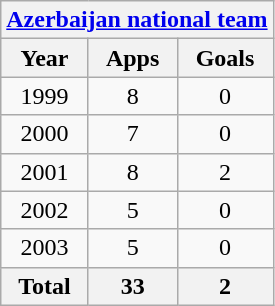<table class="wikitable" style="text-align:center">
<tr>
<th colspan=3><a href='#'>Azerbaijan national team</a></th>
</tr>
<tr>
<th>Year</th>
<th>Apps</th>
<th>Goals</th>
</tr>
<tr>
<td>1999</td>
<td>8</td>
<td>0</td>
</tr>
<tr>
<td>2000</td>
<td>7</td>
<td>0</td>
</tr>
<tr>
<td>2001</td>
<td>8</td>
<td>2</td>
</tr>
<tr>
<td>2002</td>
<td>5</td>
<td>0</td>
</tr>
<tr>
<td>2003</td>
<td>5</td>
<td>0</td>
</tr>
<tr>
<th>Total</th>
<th>33</th>
<th>2</th>
</tr>
</table>
